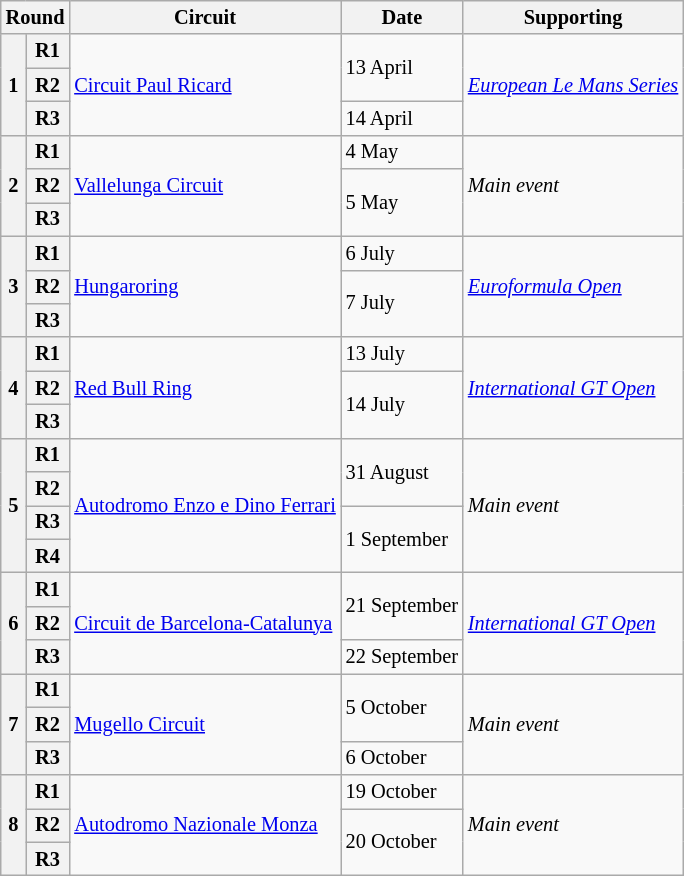<table class="wikitable" style="font-size:85%">
<tr>
<th colspan=2>Round</th>
<th>Circuit</th>
<th>Date</th>
<th>Supporting</th>
</tr>
<tr>
<th rowspan=3>1</th>
<th>R1</th>
<td rowspan=3> <a href='#'>Circuit Paul Ricard</a></td>
<td rowspan=2>13 April</td>
<td rowspan=3><em><a href='#'>European Le Mans Series</a></em></td>
</tr>
<tr>
<th>R2</th>
</tr>
<tr>
<th>R3</th>
<td>14 April</td>
</tr>
<tr>
<th rowspan=3>2</th>
<th>R1</th>
<td rowspan=3> <a href='#'>Vallelunga Circuit</a></td>
<td>4 May</td>
<td rowspan=3><em>Main event</em></td>
</tr>
<tr>
<th>R2</th>
<td rowspan=2>5 May</td>
</tr>
<tr>
<th>R3</th>
</tr>
<tr>
<th rowspan=3>3</th>
<th>R1</th>
<td rowspan=3> <a href='#'>Hungaroring</a></td>
<td>6 July</td>
<td rowspan=3><em><a href='#'>Euroformula Open</a></em></td>
</tr>
<tr>
<th>R2</th>
<td rowspan=2>7 July</td>
</tr>
<tr>
<th>R3</th>
</tr>
<tr>
<th rowspan=3>4</th>
<th>R1</th>
<td rowspan=3> <a href='#'>Red Bull Ring</a></td>
<td>13 July</td>
<td rowspan=3><em><a href='#'>International GT Open</a></em></td>
</tr>
<tr>
<th>R2</th>
<td rowspan=2>14 July</td>
</tr>
<tr>
<th>R3</th>
</tr>
<tr>
<th rowspan=4>5</th>
<th>R1</th>
<td rowspan=4> <a href='#'>Autodromo Enzo e Dino Ferrari</a></td>
<td rowspan=2>31 August</td>
<td rowspan=4><em>Main event</em></td>
</tr>
<tr>
<th>R2</th>
</tr>
<tr>
<th>R3</th>
<td rowspan=2>1 September</td>
</tr>
<tr>
<th>R4</th>
</tr>
<tr>
<th rowspan=3>6</th>
<th>R1</th>
<td rowspan=3> <a href='#'>Circuit de Barcelona-Catalunya</a></td>
<td rowspan=2>21 September</td>
<td rowspan=3><em><a href='#'>International GT Open</a></em></td>
</tr>
<tr>
<th>R2</th>
</tr>
<tr>
<th>R3</th>
<td>22 September</td>
</tr>
<tr>
<th rowspan=3>7</th>
<th>R1</th>
<td rowspan=3> <a href='#'>Mugello Circuit</a></td>
<td rowspan=2>5 October</td>
<td rowspan=3><em>Main event</em></td>
</tr>
<tr>
<th>R2</th>
</tr>
<tr>
<th>R3</th>
<td>6 October</td>
</tr>
<tr>
<th rowspan=3>8</th>
<th>R1</th>
<td rowspan=3> <a href='#'>Autodromo Nazionale Monza</a></td>
<td>19 October</td>
<td rowspan=3><em>Main event</em></td>
</tr>
<tr>
<th>R2</th>
<td rowspan=2>20 October</td>
</tr>
<tr>
<th>R3</th>
</tr>
</table>
